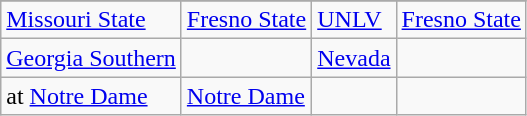<table class="wikitable">
<tr>
</tr>
<tr>
<td><a href='#'>Missouri State</a></td>
<td><a href='#'>Fresno State</a></td>
<td><a href='#'>UNLV</a></td>
<td><a href='#'>Fresno State</a></td>
</tr>
<tr>
<td><a href='#'>Georgia Southern</a></td>
<td></td>
<td><a href='#'>Nevada</a></td>
<td></td>
</tr>
<tr>
<td>at <a href='#'>Notre Dame</a></td>
<td><a href='#'>Notre Dame</a></td>
<td></td>
<td></td>
</tr>
</table>
